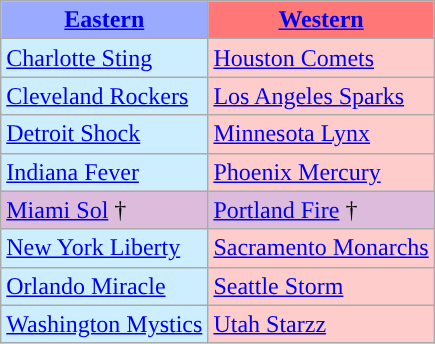<table class="wikitable">
<tr>
<th style="background-color: #9AF;"><a href='#'>Eastern</a></th>
<th style="background-color: #F77;"><a href='#'>Western</a></th>
</tr>
<tr>
<td style="background-color: #CEF;"><a href='#'>Charlotte Sting</a></td>
<td style="background-color: #FCC;"><a href='#'>Houston Comets</a></td>
</tr>
<tr>
<td style="background-color: #CEF;"><a href='#'>Cleveland Rockers</a></td>
<td style="background-color: #FCC;"><a href='#'>Los Angeles Sparks</a></td>
</tr>
<tr>
<td style="background-color: #CEF;"><a href='#'>Detroit Shock</a></td>
<td style="background-color: #FCC;"><a href='#'>Minnesota Lynx</a></td>
</tr>
<tr>
<td style="background-color: #CEF;"><a href='#'>Indiana Fever</a></td>
<td style="background-color: #FCC;"><a href='#'>Phoenix Mercury</a></td>
</tr>
<tr>
<td style="background-color: #DBD;"><a href='#'>Miami Sol</a> †</td>
<td style="background-color: #DBD;"><a href='#'>Portland Fire</a> †</td>
</tr>
<tr>
<td style="background-color: #CEF;"><a href='#'>New York Liberty</a></td>
<td style="background-color: #FCC;"><a href='#'>Sacramento Monarchs</a></td>
</tr>
<tr>
<td style="background-color: #CEF;"><a href='#'>Orlando Miracle</a></td>
<td style="background-color: #FCC;"><a href='#'>Seattle Storm</a></td>
</tr>
<tr>
<td style="background-color: #CEF;"><a href='#'>Washington Mystics</a></td>
<td style="background-color: #FCC;"><a href='#'>Utah Starzz</a></td>
</tr>
</table>
